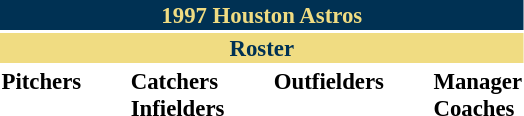<table class="toccolours" style="font-size: 95%;">
<tr>
<th colspan="10" style="background:#003153; color:#F0DC82; text-align:center;">1997 Houston Astros</th>
</tr>
<tr>
<td colspan="10" style="background:#F0DC82; color:#003153; text-align:center;"><strong>Roster</strong></td>
</tr>
<tr>
<td valign="top"><strong>Pitchers</strong><br>
















</td>
<td width="25px"></td>
<td valign="top"><strong>Catchers</strong><br>



<strong>Infielders</strong>








</td>
<td width="25px"></td>
<td valign="top"><strong>Outfielders</strong><br>








</td>
<td width="25px"></td>
<td valign="top"><strong>Manager</strong><br>
<strong>Coaches</strong>





</td>
</tr>
</table>
